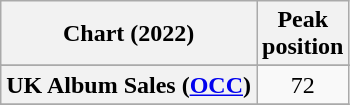<table class="wikitable sortable plainrowheaders" style="text-align:center">
<tr>
<th scope="col">Chart (2022)</th>
<th scope="col">Peak<br> position</th>
</tr>
<tr>
</tr>
<tr>
</tr>
<tr>
</tr>
<tr>
<th scope="row">UK Album Sales (<a href='#'>OCC</a>)</th>
<td>72</td>
</tr>
<tr>
</tr>
</table>
